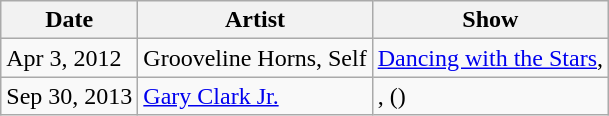<table class="wikitable sortable">
<tr>
<th>Date</th>
<th>Artist</th>
<th>Show</th>
</tr>
<tr>
<td>Apr 3, 2012</td>
<td>Grooveline Horns, Self</td>
<td><a href='#'>Dancing with the Stars</a>,  </td>
</tr>
<tr>
<td>Sep 30, 2013</td>
<td><a href='#'>Gary Clark Jr.</a></td>
<td>, ()</td>
</tr>
</table>
